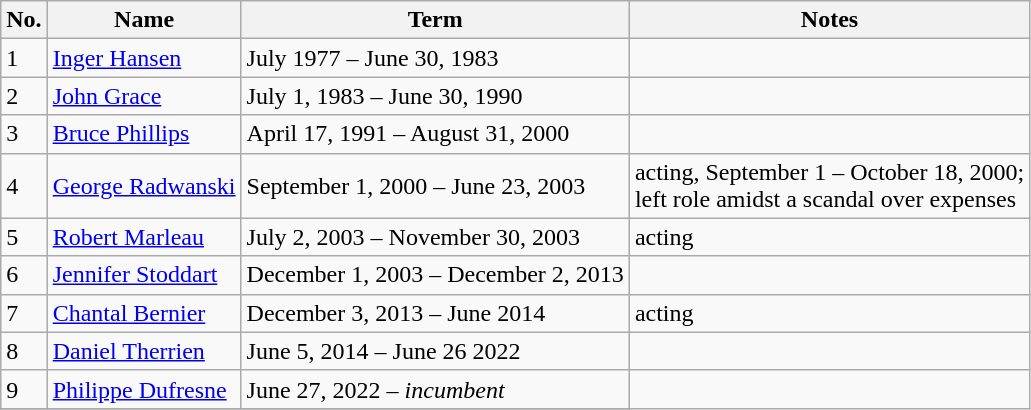<table class="wikitable">
<tr>
<th>No.</th>
<th>Name</th>
<th>Term</th>
<th>Notes</th>
</tr>
<tr>
<td>1</td>
<td><a href='#'>Inger Hansen</a></td>
<td>July 1977 – June 30, 1983</td>
<td></td>
</tr>
<tr>
<td>2</td>
<td><a href='#'>John Grace</a></td>
<td>July 1, 1983 – June 30, 1990</td>
<td></td>
</tr>
<tr>
<td>3</td>
<td><a href='#'>Bruce Phillips</a></td>
<td>April 17, 1991 – August 31, 2000</td>
<td></td>
</tr>
<tr>
<td>4</td>
<td><a href='#'>George Radwanski</a></td>
<td>September 1, 2000 – June 23, 2003</td>
<td>acting, September 1 – October 18, 2000;<br>left role amidst a scandal over expenses</td>
</tr>
<tr>
<td>5</td>
<td><a href='#'>Robert Marleau</a></td>
<td>July 2, 2003 – November 30, 2003</td>
<td>acting</td>
</tr>
<tr>
<td>6</td>
<td><a href='#'>Jennifer Stoddart</a></td>
<td>December 1, 2003 – December 2, 2013</td>
<td></td>
</tr>
<tr>
<td>7</td>
<td><a href='#'>Chantal Bernier</a></td>
<td>December 3, 2013 – June 2014</td>
<td>acting</td>
</tr>
<tr>
<td>8</td>
<td><a href='#'>Daniel Therrien</a></td>
<td>June 5, 2014 – June 26 2022</td>
<td></td>
</tr>
<tr>
<td>9</td>
<td><a href='#'>Philippe Dufresne</a></td>
<td>June 27, 2022 – <em>incumbent</em></td>
</tr>
<tr>
</tr>
</table>
